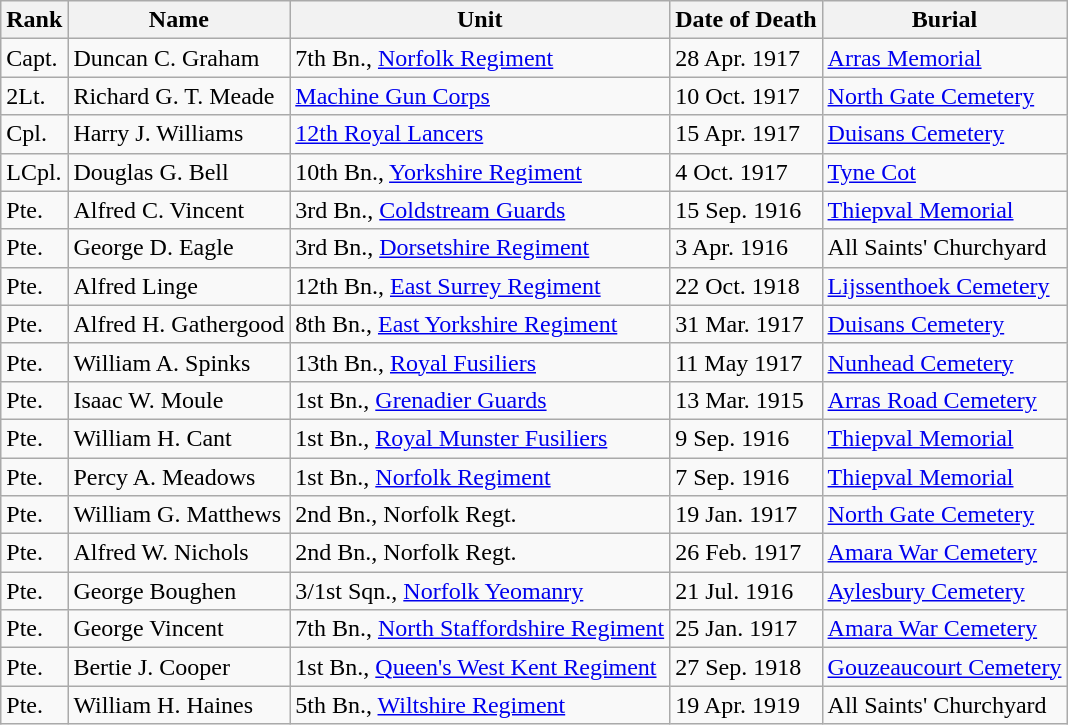<table class="wikitable">
<tr>
<th>Rank</th>
<th>Name</th>
<th>Unit</th>
<th>Date of Death</th>
<th>Burial</th>
</tr>
<tr>
<td>Capt.</td>
<td>Duncan C. Graham</td>
<td>7th Bn., <a href='#'>Norfolk Regiment</a></td>
<td>28 Apr. 1917</td>
<td><a href='#'>Arras Memorial</a></td>
</tr>
<tr>
<td>2Lt.</td>
<td>Richard G. T. Meade</td>
<td><a href='#'>Machine Gun Corps</a></td>
<td>10 Oct. 1917</td>
<td><a href='#'>North Gate Cemetery</a></td>
</tr>
<tr>
<td>Cpl.</td>
<td>Harry J. Williams</td>
<td><a href='#'>12th Royal Lancers</a></td>
<td>15 Apr. 1917</td>
<td><a href='#'>Duisans Cemetery</a></td>
</tr>
<tr>
<td>LCpl.</td>
<td>Douglas G. Bell</td>
<td>10th Bn., <a href='#'>Yorkshire Regiment</a></td>
<td>4 Oct. 1917</td>
<td><a href='#'>Tyne Cot</a></td>
</tr>
<tr>
<td>Pte.</td>
<td>Alfred C. Vincent</td>
<td>3rd Bn., <a href='#'>Coldstream Guards</a></td>
<td>15 Sep. 1916</td>
<td><a href='#'>Thiepval Memorial</a></td>
</tr>
<tr>
<td>Pte.</td>
<td>George D. Eagle</td>
<td>3rd Bn., <a href='#'>Dorsetshire Regiment</a></td>
<td>3 Apr. 1916</td>
<td>All Saints' Churchyard</td>
</tr>
<tr>
<td>Pte.</td>
<td>Alfred Linge</td>
<td>12th Bn., <a href='#'>East Surrey Regiment</a></td>
<td>22 Oct. 1918</td>
<td><a href='#'>Lijssenthoek Cemetery</a></td>
</tr>
<tr>
<td>Pte.</td>
<td>Alfred H. Gathergood</td>
<td>8th Bn., <a href='#'>East Yorkshire Regiment</a></td>
<td>31 Mar. 1917</td>
<td><a href='#'>Duisans Cemetery</a></td>
</tr>
<tr>
<td>Pte.</td>
<td>William A. Spinks</td>
<td>13th Bn., <a href='#'>Royal Fusiliers</a></td>
<td>11 May 1917</td>
<td><a href='#'>Nunhead Cemetery</a></td>
</tr>
<tr>
<td>Pte.</td>
<td>Isaac W. Moule</td>
<td>1st Bn., <a href='#'>Grenadier Guards</a></td>
<td>13 Mar. 1915</td>
<td><a href='#'>Arras Road Cemetery</a></td>
</tr>
<tr>
<td>Pte.</td>
<td>William H. Cant</td>
<td>1st Bn., <a href='#'>Royal Munster Fusiliers</a></td>
<td>9 Sep. 1916</td>
<td><a href='#'>Thiepval Memorial</a></td>
</tr>
<tr>
<td>Pte.</td>
<td>Percy A. Meadows</td>
<td>1st Bn., <a href='#'>Norfolk Regiment</a></td>
<td>7 Sep. 1916</td>
<td><a href='#'>Thiepval Memorial</a></td>
</tr>
<tr>
<td>Pte.</td>
<td>William G. Matthews</td>
<td>2nd Bn., Norfolk Regt.</td>
<td>19 Jan. 1917</td>
<td><a href='#'>North Gate Cemetery</a></td>
</tr>
<tr>
<td>Pte.</td>
<td>Alfred W. Nichols</td>
<td>2nd Bn., Norfolk Regt.</td>
<td>26 Feb. 1917</td>
<td><a href='#'>Amara War Cemetery</a></td>
</tr>
<tr>
<td>Pte.</td>
<td>George Boughen</td>
<td>3/1st Sqn., <a href='#'>Norfolk Yeomanry</a></td>
<td>21 Jul. 1916</td>
<td><a href='#'>Aylesbury Cemetery</a></td>
</tr>
<tr>
<td>Pte.</td>
<td>George Vincent</td>
<td>7th Bn., <a href='#'>North Staffordshire Regiment</a></td>
<td>25 Jan. 1917</td>
<td><a href='#'>Amara War Cemetery</a></td>
</tr>
<tr>
<td>Pte.</td>
<td>Bertie J. Cooper</td>
<td>1st Bn., <a href='#'>Queen's West Kent Regiment</a></td>
<td>27 Sep. 1918</td>
<td><a href='#'>Gouzeaucourt Cemetery</a></td>
</tr>
<tr>
<td>Pte.</td>
<td>William H. Haines</td>
<td>5th Bn., <a href='#'>Wiltshire Regiment</a></td>
<td>19 Apr. 1919</td>
<td>All Saints' Churchyard</td>
</tr>
</table>
